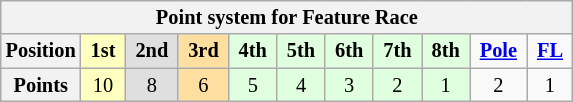<table class="wikitable" style="font-size:85%; text-align:center">
<tr>
<th colspan="11">Point system for Feature Race</th>
</tr>
<tr>
<th>Position</th>
<td style="background:#ffffbf;"> <strong>1st</strong> </td>
<td style="background:#dfdfdf;"> <strong>2nd</strong> </td>
<td style="background:#ffdf9f;"> <strong>3rd</strong> </td>
<td style="background:#dfffdf;"> <strong>4th</strong> </td>
<td style="background:#dfffdf;"> <strong>5th</strong> </td>
<td style="background:#dfffdf;"> <strong>6th</strong> </td>
<td style="background:#dfffdf;"> <strong>7th</strong> </td>
<td style="background:#dfffdf;"> <strong>8th</strong> </td>
<td> <strong><a href='#'>Pole</a></strong> </td>
<td> <strong><a href='#'>FL</a></strong> </td>
</tr>
<tr>
<th>Points</th>
<td style="background:#ffffbf;">10</td>
<td style="background:#dfdfdf;">8</td>
<td style="background:#ffdf9f;">6</td>
<td style="background:#dfffdf;">5</td>
<td style="background:#dfffdf;">4</td>
<td style="background:#dfffdf;">3</td>
<td style="background:#dfffdf;">2</td>
<td style="background:#dfffdf;">1</td>
<td>2</td>
<td>1</td>
</tr>
</table>
